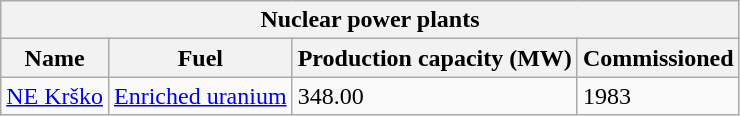<table class="wikitable">
<tr>
<th colspan="4" style="text-align:center;">Nuclear power plants</th>
</tr>
<tr style="text-align:center;">
<th>Name</th>
<th>Fuel</th>
<th>Production capacity (MW)</th>
<th>Commissioned</th>
</tr>
<tr>
<td><a href='#'>NE Krško</a></td>
<td><a href='#'>Enriched uranium</a></td>
<td>348.00</td>
<td>1983</td>
</tr>
</table>
